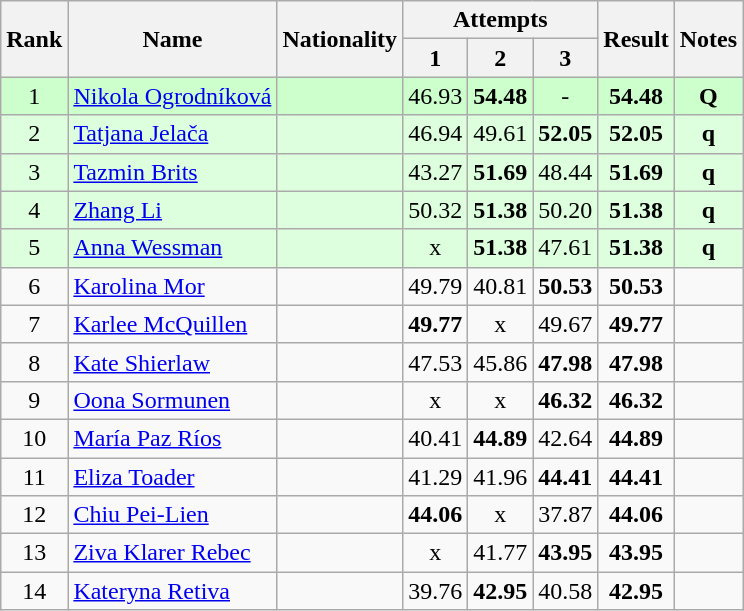<table class="wikitable sortable" style="text-align:center">
<tr>
<th rowspan=2>Rank</th>
<th rowspan=2>Name</th>
<th rowspan=2>Nationality</th>
<th colspan=3>Attempts</th>
<th rowspan=2>Result</th>
<th rowspan=2>Notes</th>
</tr>
<tr>
<th>1</th>
<th>2</th>
<th>3</th>
</tr>
<tr bgcolor=ccffcc>
<td>1</td>
<td align=left><a href='#'>Nikola Ogrodníková</a></td>
<td align=left></td>
<td>46.93</td>
<td><strong>54.48</strong></td>
<td>-</td>
<td><strong>54.48</strong></td>
<td><strong>Q</strong></td>
</tr>
<tr bgcolor=ddffdd>
<td>2</td>
<td align=left><a href='#'>Tatjana Jelača</a></td>
<td align=left></td>
<td>46.94</td>
<td>49.61</td>
<td><strong>52.05</strong></td>
<td><strong>52.05</strong></td>
<td><strong>q</strong></td>
</tr>
<tr bgcolor=ddffdd>
<td>3</td>
<td align=left><a href='#'>Tazmin Brits</a></td>
<td align=left></td>
<td>43.27</td>
<td><strong>51.69</strong></td>
<td>48.44</td>
<td><strong>51.69</strong></td>
<td><strong>q</strong></td>
</tr>
<tr bgcolor=ddffdd>
<td>4</td>
<td align=left><a href='#'>Zhang Li</a></td>
<td align=left></td>
<td>50.32</td>
<td><strong>51.38</strong></td>
<td>50.20</td>
<td><strong>51.38</strong></td>
<td><strong>q</strong></td>
</tr>
<tr bgcolor=ddffdd>
<td>5</td>
<td align=left><a href='#'>Anna Wessman</a></td>
<td align=left></td>
<td>x</td>
<td><strong>51.38</strong></td>
<td>47.61</td>
<td><strong>51.38</strong></td>
<td><strong>q</strong></td>
</tr>
<tr>
<td>6</td>
<td align=left><a href='#'>Karolina Mor</a></td>
<td align=left></td>
<td>49.79</td>
<td>40.81</td>
<td><strong>50.53</strong></td>
<td><strong>50.53</strong></td>
<td></td>
</tr>
<tr>
<td>7</td>
<td align=left><a href='#'>Karlee McQuillen</a></td>
<td align=left></td>
<td><strong>49.77</strong></td>
<td>x</td>
<td>49.67</td>
<td><strong>49.77</strong></td>
<td></td>
</tr>
<tr>
<td>8</td>
<td align=left><a href='#'>Kate Shierlaw</a></td>
<td align=left></td>
<td>47.53</td>
<td>45.86</td>
<td><strong>47.98</strong></td>
<td><strong>47.98</strong></td>
<td></td>
</tr>
<tr>
<td>9</td>
<td align=left><a href='#'>Oona Sormunen</a></td>
<td align=left></td>
<td>x</td>
<td>x</td>
<td><strong>46.32</strong></td>
<td><strong>46.32</strong></td>
<td></td>
</tr>
<tr>
<td>10</td>
<td align=left><a href='#'>María Paz Ríos</a></td>
<td align=left></td>
<td>40.41</td>
<td><strong>44.89</strong></td>
<td>42.64</td>
<td><strong>44.89</strong></td>
<td></td>
</tr>
<tr>
<td>11</td>
<td align=left><a href='#'>Eliza Toader</a></td>
<td align=left></td>
<td>41.29</td>
<td>41.96</td>
<td><strong>44.41</strong></td>
<td><strong>44.41</strong></td>
<td></td>
</tr>
<tr>
<td>12</td>
<td align=left><a href='#'>Chiu Pei-Lien</a></td>
<td align=left></td>
<td><strong>44.06</strong></td>
<td>x</td>
<td>37.87</td>
<td><strong>44.06</strong></td>
<td></td>
</tr>
<tr>
<td>13</td>
<td align=left><a href='#'>Ziva Klarer Rebec</a></td>
<td align=left></td>
<td>x</td>
<td>41.77</td>
<td><strong>43.95</strong></td>
<td><strong>43.95</strong></td>
<td></td>
</tr>
<tr>
<td>14</td>
<td align=left><a href='#'>Kateryna Retiva</a></td>
<td align=left></td>
<td>39.76</td>
<td><strong>42.95</strong></td>
<td>40.58</td>
<td><strong>42.95</strong></td>
<td></td>
</tr>
</table>
